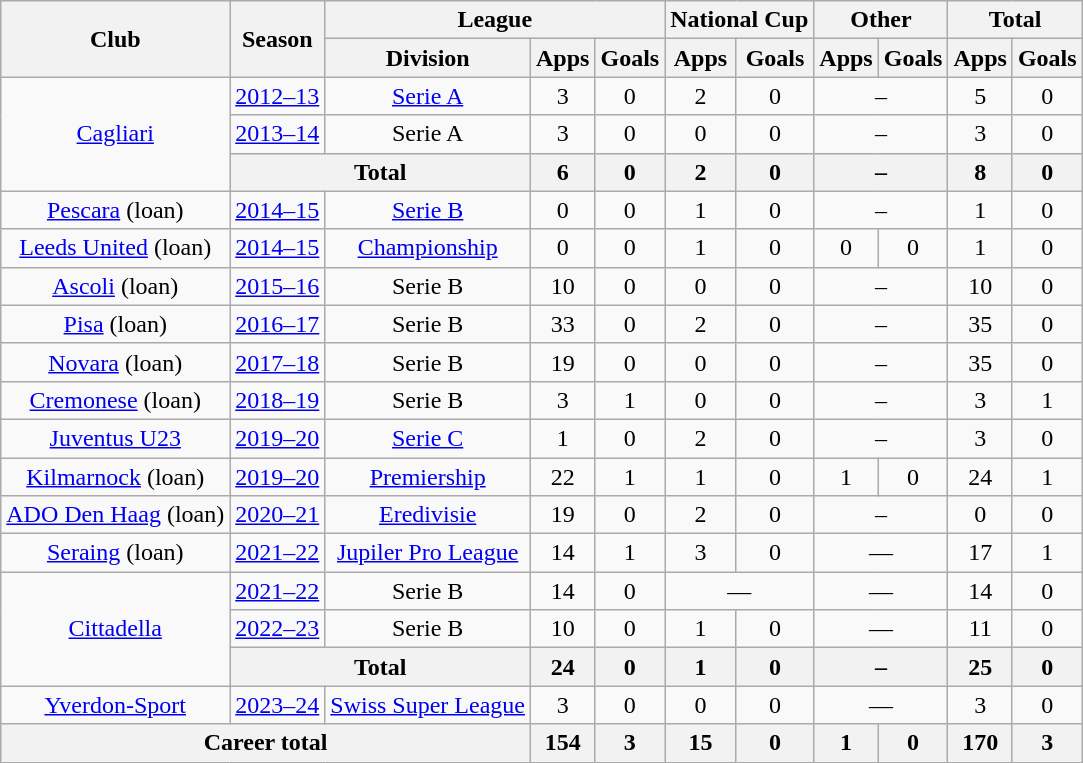<table class="wikitable" style="text-align: center;">
<tr>
<th rowspan="2">Club</th>
<th rowspan="2">Season</th>
<th colspan="3">League</th>
<th colspan="2">National Cup</th>
<th colspan="2">Other</th>
<th colspan="2">Total</th>
</tr>
<tr>
<th>Division</th>
<th>Apps</th>
<th>Goals</th>
<th>Apps</th>
<th>Goals</th>
<th>Apps</th>
<th>Goals</th>
<th>Apps</th>
<th>Goals</th>
</tr>
<tr>
<td rowspan="3"><a href='#'>Cagliari</a></td>
<td><a href='#'>2012–13</a></td>
<td><a href='#'>Serie A</a></td>
<td>3</td>
<td>0</td>
<td>2</td>
<td>0</td>
<td colspan=2>–</td>
<td>5</td>
<td>0</td>
</tr>
<tr>
<td><a href='#'>2013–14</a></td>
<td>Serie A</td>
<td>3</td>
<td>0</td>
<td>0</td>
<td>0</td>
<td colspan=2>–</td>
<td>3</td>
<td>0</td>
</tr>
<tr>
<th colspan="2">Total</th>
<th>6</th>
<th>0</th>
<th>2</th>
<th>0</th>
<th colspan=2>–</th>
<th>8</th>
<th>0</th>
</tr>
<tr>
<td><a href='#'>Pescara</a> (loan)</td>
<td><a href='#'>2014–15</a></td>
<td><a href='#'>Serie B</a></td>
<td>0</td>
<td>0</td>
<td>1</td>
<td>0</td>
<td colspan=2>–</td>
<td>1</td>
<td>0</td>
</tr>
<tr>
<td><a href='#'>Leeds United</a> (loan)</td>
<td><a href='#'>2014–15</a></td>
<td><a href='#'>Championship</a></td>
<td>0</td>
<td>0</td>
<td>1</td>
<td>0</td>
<td>0</td>
<td>0</td>
<td>1</td>
<td>0</td>
</tr>
<tr>
<td><a href='#'>Ascoli</a> (loan)</td>
<td><a href='#'>2015–16</a></td>
<td>Serie B</td>
<td>10</td>
<td>0</td>
<td>0</td>
<td>0</td>
<td colspan=2>–</td>
<td>10</td>
<td>0</td>
</tr>
<tr>
<td><a href='#'>Pisa</a> (loan)</td>
<td><a href='#'>2016–17</a></td>
<td>Serie B</td>
<td>33</td>
<td>0</td>
<td>2</td>
<td>0</td>
<td colspan=2>–</td>
<td>35</td>
<td>0</td>
</tr>
<tr>
<td><a href='#'>Novara</a> (loan)</td>
<td><a href='#'>2017–18</a></td>
<td>Serie B</td>
<td>19</td>
<td>0</td>
<td>0</td>
<td>0</td>
<td colspan=2>–</td>
<td>35</td>
<td>0</td>
</tr>
<tr>
<td><a href='#'>Cremonese</a> (loan)</td>
<td><a href='#'>2018–19</a></td>
<td>Serie B</td>
<td>3</td>
<td>1</td>
<td>0</td>
<td>0</td>
<td colspan=2>–</td>
<td>3</td>
<td>1</td>
</tr>
<tr>
<td><a href='#'>Juventus U23</a></td>
<td><a href='#'>2019–20</a></td>
<td><a href='#'>Serie C</a></td>
<td>1</td>
<td>0</td>
<td>2</td>
<td>0</td>
<td colspan=2>–</td>
<td>3</td>
<td>0</td>
</tr>
<tr>
<td><a href='#'>Kilmarnock</a> (loan)</td>
<td><a href='#'>2019–20</a></td>
<td><a href='#'>Premiership</a></td>
<td>22</td>
<td>1</td>
<td>1</td>
<td>0</td>
<td>1</td>
<td>0</td>
<td>24</td>
<td>1</td>
</tr>
<tr>
<td><a href='#'>ADO Den Haag</a> (loan)</td>
<td><a href='#'>2020–21</a></td>
<td><a href='#'>Eredivisie</a></td>
<td>19</td>
<td>0</td>
<td>2</td>
<td>0</td>
<td colspan=2>–</td>
<td>0</td>
<td>0</td>
</tr>
<tr>
<td><a href='#'>Seraing</a> (loan)</td>
<td><a href='#'>2021–22</a></td>
<td><a href='#'>Jupiler Pro League</a></td>
<td>14</td>
<td>1</td>
<td>3</td>
<td>0</td>
<td colspan="2">—</td>
<td>17</td>
<td>1</td>
</tr>
<tr>
<td rowspan="3"><a href='#'>Cittadella</a></td>
<td><a href='#'>2021–22</a></td>
<td>Serie B</td>
<td>14</td>
<td>0</td>
<td colspan="2">—</td>
<td colspan="2">—</td>
<td>14</td>
<td>0</td>
</tr>
<tr>
<td><a href='#'>2022–23</a></td>
<td>Serie B</td>
<td>10</td>
<td>0</td>
<td>1</td>
<td>0</td>
<td colspan="2">—</td>
<td>11</td>
<td>0</td>
</tr>
<tr>
<th colspan="2">Total</th>
<th>24</th>
<th>0</th>
<th>1</th>
<th>0</th>
<th colspan=2>–</th>
<th>25</th>
<th>0</th>
</tr>
<tr>
<td><a href='#'>Yverdon-Sport</a></td>
<td><a href='#'>2023–24</a></td>
<td><a href='#'>Swiss Super League</a></td>
<td>3</td>
<td>0</td>
<td>0</td>
<td>0</td>
<td colspan="2">—</td>
<td>3</td>
<td>0</td>
</tr>
<tr>
<th colspan="3">Career total</th>
<th>154</th>
<th>3</th>
<th>15</th>
<th>0</th>
<th>1</th>
<th>0</th>
<th>170</th>
<th>3</th>
</tr>
</table>
